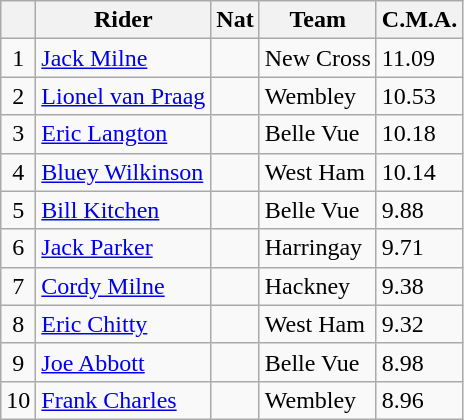<table class=wikitable>
<tr>
<th></th>
<th>Rider</th>
<th>Nat</th>
<th>Team</th>
<th>C.M.A.</th>
</tr>
<tr>
<td align="center">1</td>
<td><a href='#'>Jack Milne</a></td>
<td></td>
<td>New Cross</td>
<td>11.09</td>
</tr>
<tr>
<td align="center">2</td>
<td><a href='#'>Lionel van Praag</a></td>
<td></td>
<td>Wembley</td>
<td>10.53</td>
</tr>
<tr>
<td align="center">3</td>
<td><a href='#'>Eric Langton</a></td>
<td></td>
<td>Belle Vue</td>
<td>10.18</td>
</tr>
<tr>
<td align="center">4</td>
<td><a href='#'>Bluey Wilkinson</a></td>
<td></td>
<td>West Ham</td>
<td>10.14</td>
</tr>
<tr>
<td align="center">5</td>
<td><a href='#'>Bill Kitchen</a></td>
<td></td>
<td>Belle Vue</td>
<td>9.88</td>
</tr>
<tr>
<td align="center">6</td>
<td><a href='#'>Jack Parker</a></td>
<td></td>
<td>Harringay</td>
<td>9.71</td>
</tr>
<tr>
<td align="center">7</td>
<td><a href='#'>Cordy Milne</a></td>
<td></td>
<td>Hackney</td>
<td>9.38</td>
</tr>
<tr>
<td align="center">8</td>
<td><a href='#'>Eric Chitty</a></td>
<td></td>
<td>West Ham</td>
<td>9.32</td>
</tr>
<tr>
<td align="center">9</td>
<td><a href='#'>Joe Abbott</a></td>
<td></td>
<td>Belle Vue</td>
<td>8.98</td>
</tr>
<tr>
<td align="center">10</td>
<td><a href='#'>Frank Charles</a></td>
<td></td>
<td>Wembley</td>
<td>8.96</td>
</tr>
</table>
